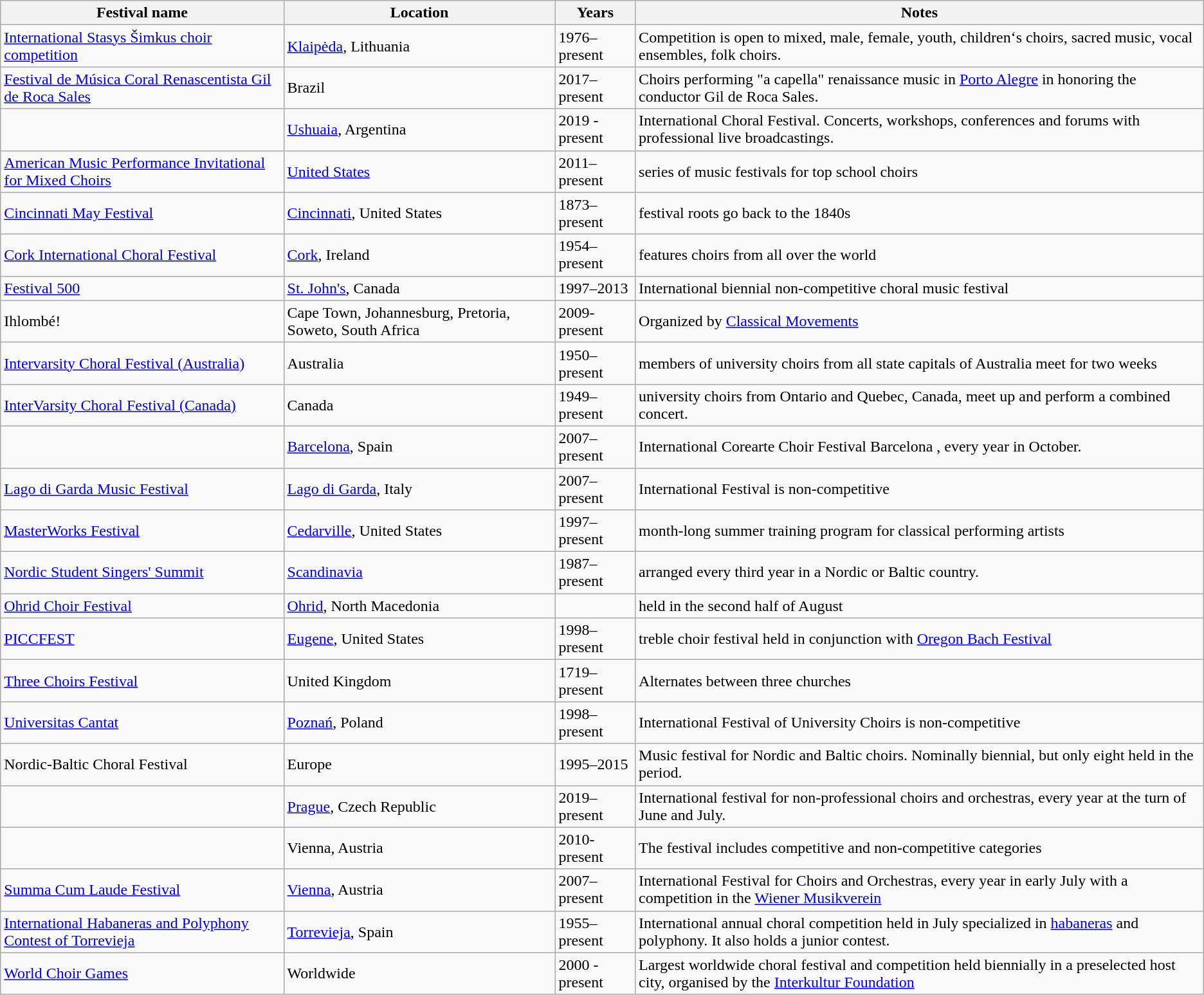<table class="wikitable sortable">
<tr>
<th>Festival name</th>
<th>Location</th>
<th>Years</th>
<th>Notes</th>
</tr>
<tr>
<td><a href='#'>International Stasys Šimkus choir competition</a></td>
<td><a href='#'>Klaipėda</a>, Lithuania</td>
<td>1976–present</td>
<td>Competition is open to mixed, male, female, youth, children‘s choirs, sacred music, vocal ensembles, folk choirs.</td>
</tr>
<tr>
<td><a href='#'>Festival de Música Coral Renascentista Gil de Roca Sales</a></td>
<td>Brazil</td>
<td>2017–present</td>
<td>Choirs performing "a capella" renaissance music in <a href='#'>Porto Alegre</a> in honoring the conductor Gil de Roca Sales.</td>
</tr>
<tr>
<td></td>
<td><a href='#'>Ushuaia</a>, Argentina</td>
<td>2019 - present</td>
<td>International Choral Festival. Concerts, workshops, conferences and forums with professional live broadcastings.</td>
</tr>
<tr>
<td><a href='#'>American Music Performance Invitational for Mixed Choirs</a></td>
<td><a href='#'>United States</a></td>
<td>2011–present</td>
<td>series of music festivals for top school choirs</td>
</tr>
<tr>
<td><a href='#'>Cincinnati May Festival</a></td>
<td><a href='#'>Cincinnati</a>, United States</td>
<td>1873–present</td>
<td>festival roots go back to the 1840s</td>
</tr>
<tr>
<td><a href='#'>Cork International Choral Festival</a></td>
<td><a href='#'>Cork</a>, Ireland</td>
<td>1954–present</td>
<td>features choirs from all over the world</td>
</tr>
<tr>
<td><a href='#'>Festival 500</a></td>
<td><a href='#'>St. John's</a>, Canada</td>
<td>1997–2013</td>
<td>International biennial non-competitive choral music festival</td>
</tr>
<tr>
<td>Ihlombé!</td>
<td>Cape Town, Johannesburg, Pretoria, Soweto, South Africa</td>
<td>2009-present</td>
<td>Organized by <a href='#'>Classical Movements</a></td>
</tr>
<tr>
<td><a href='#'>Intervarsity Choral Festival (Australia)</a></td>
<td>Australia</td>
<td>1950–present</td>
<td>members of university choirs from all state capitals of Australia meet for two weeks</td>
</tr>
<tr>
<td><a href='#'>InterVarsity Choral Festival (Canada)</a></td>
<td>Canada</td>
<td>1949–present</td>
<td>university choirs from Ontario and Quebec, Canada, meet up and perform a combined concert.</td>
</tr>
<tr>
<td></td>
<td><a href='#'>Barcelona</a>, Spain</td>
<td>2007–present</td>
<td>International Corearte Choir Festival Barcelona , every year in  October.</td>
</tr>
<tr>
<td><a href='#'>Lago di Garda Music Festival</a></td>
<td><a href='#'>Lago di Garda</a>, Italy</td>
<td>2007–present</td>
<td>International Festival is non-competitive</td>
</tr>
<tr>
<td><a href='#'>MasterWorks Festival</a></td>
<td><a href='#'>Cedarville</a>, United States</td>
<td>1997–present</td>
<td>month-long summer training program for classical performing artists</td>
</tr>
<tr>
<td><a href='#'>Nordic Student Singers' Summit</a></td>
<td><a href='#'>Scandinavia</a></td>
<td>1987–present</td>
<td>arranged every third year in a Nordic or Baltic country.</td>
</tr>
<tr>
<td><a href='#'>Ohrid Choir Festival</a></td>
<td><a href='#'>Ohrid</a>, North Macedonia</td>
<td></td>
<td>held in the second half of August</td>
</tr>
<tr>
<td><a href='#'>PICCFEST</a></td>
<td><a href='#'>Eugene</a>, United States</td>
<td>1998–present</td>
<td>treble choir festival held in conjunction with <a href='#'>Oregon Bach Festival</a></td>
</tr>
<tr>
<td><a href='#'>Three Choirs Festival</a></td>
<td>United Kingdom</td>
<td>1719–present</td>
<td>Alternates between three churches</td>
</tr>
<tr>
<td><a href='#'>Universitas Cantat</a></td>
<td><a href='#'>Poznań</a>, Poland</td>
<td>1998–present</td>
<td>International Festival of University Choirs is non-competitive</td>
</tr>
<tr>
<td>Nordic-Baltic Choral Festival</td>
<td>Europe</td>
<td>1995–2015</td>
<td>Music festival for Nordic and Baltic choirs. Nominally biennial, but only eight held in the period.</td>
</tr>
<tr>
<td></td>
<td><a href='#'>Prague</a>, Czech Republic</td>
<td>2019–present</td>
<td>International festival for non-professional choirs and orchestras, every year at the turn of June and July.</td>
</tr>
<tr>
<td></td>
<td>Vienna, Austria</td>
<td>2010-present</td>
<td>The festival includes competitive and non-competitive categories</td>
</tr>
<tr>
<td><a href='#'>Summa Cum Laude Festival</a></td>
<td><a href='#'>Vienna</a>, Austria</td>
<td>2007–present</td>
<td>International Festival for Choirs and Orchestras, every year in early July with a competition in the <a href='#'>Wiener Musikverein</a></td>
</tr>
<tr>
<td><a href='#'>International Habaneras and Polyphony Contest of Torrevieja</a></td>
<td><a href='#'>Torrevieja</a>, Spain</td>
<td>1955–present</td>
<td>International annual choral competition held in July specialized in <a href='#'>habaneras</a> and polyphony. It also holds a junior contest.</td>
</tr>
<tr>
<td><a href='#'>World Choir Games</a></td>
<td>Worldwide</td>
<td>2000 - present</td>
<td>Largest worldwide choral festival and competition held biennially in a preselected host city, organised by the <a href='#'>Interkultur Foundation</a></td>
</tr>
</table>
